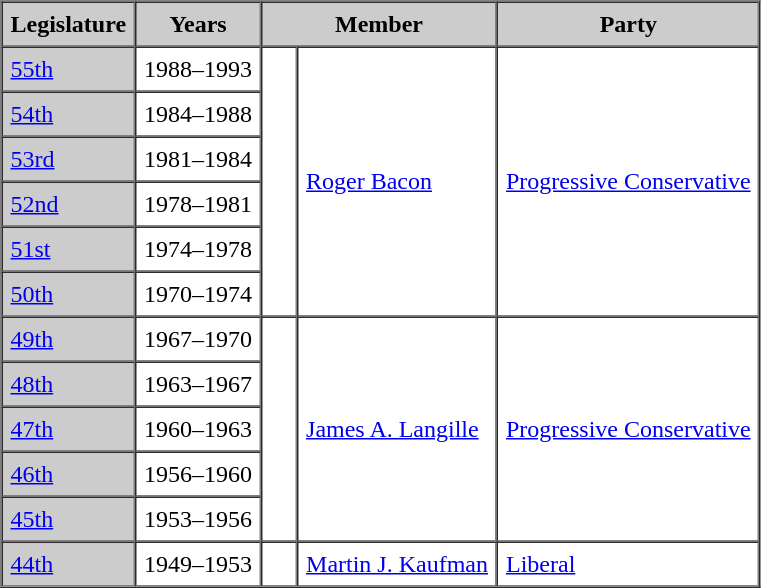<table border=1 cellpadding=5 cellspacing=0>
<tr bgcolor="CCCCCC">
<th>Legislature</th>
<th>Years</th>
<th colspan="2">Member</th>
<th>Party</th>
</tr>
<tr>
<td bgcolor="CCCCCC"><a href='#'>55th</a></td>
<td>1988–1993</td>
<td rowspan="6" >   </td>
<td rowspan="6"><a href='#'>Roger Bacon</a></td>
<td rowspan="6"><a href='#'>Progressive Conservative</a></td>
</tr>
<tr>
<td bgcolor="CCCCCC"><a href='#'>54th</a></td>
<td>1984–1988</td>
</tr>
<tr>
<td bgcolor="CCCCCC"><a href='#'>53rd</a></td>
<td>1981–1984</td>
</tr>
<tr>
<td bgcolor="CCCCCC"><a href='#'>52nd</a></td>
<td>1978–1981</td>
</tr>
<tr>
<td bgcolor="CCCCCC"><a href='#'>51st</a></td>
<td>1974–1978</td>
</tr>
<tr>
<td bgcolor="CCCCCC"><a href='#'>50th</a></td>
<td>1970–1974</td>
</tr>
<tr>
<td bgcolor="CCCCCC"><a href='#'>49th</a></td>
<td>1967–1970</td>
<td rowspan="5" ></td>
<td rowspan="5"><a href='#'>James A. Langille</a></td>
<td rowspan="5"><a href='#'>Progressive Conservative</a></td>
</tr>
<tr>
<td bgcolor="CCCCCC"><a href='#'>48th</a></td>
<td>1963–1967</td>
</tr>
<tr>
<td bgcolor="CCCCCC"><a href='#'>47th</a></td>
<td>1960–1963</td>
</tr>
<tr>
<td bgcolor="CCCCCC"><a href='#'>46th</a></td>
<td>1956–1960</td>
</tr>
<tr>
<td bgcolor="CCCCCC"><a href='#'>45th</a></td>
<td>1953–1956</td>
</tr>
<tr>
<td bgcolor="CCCCCC"><a href='#'>44th</a></td>
<td>1949–1953</td>
<td rowspan="1" ></td>
<td rowspan="1"><a href='#'>Martin J. Kaufman</a></td>
<td rowspan="1"><a href='#'>Liberal</a></td>
</tr>
</table>
